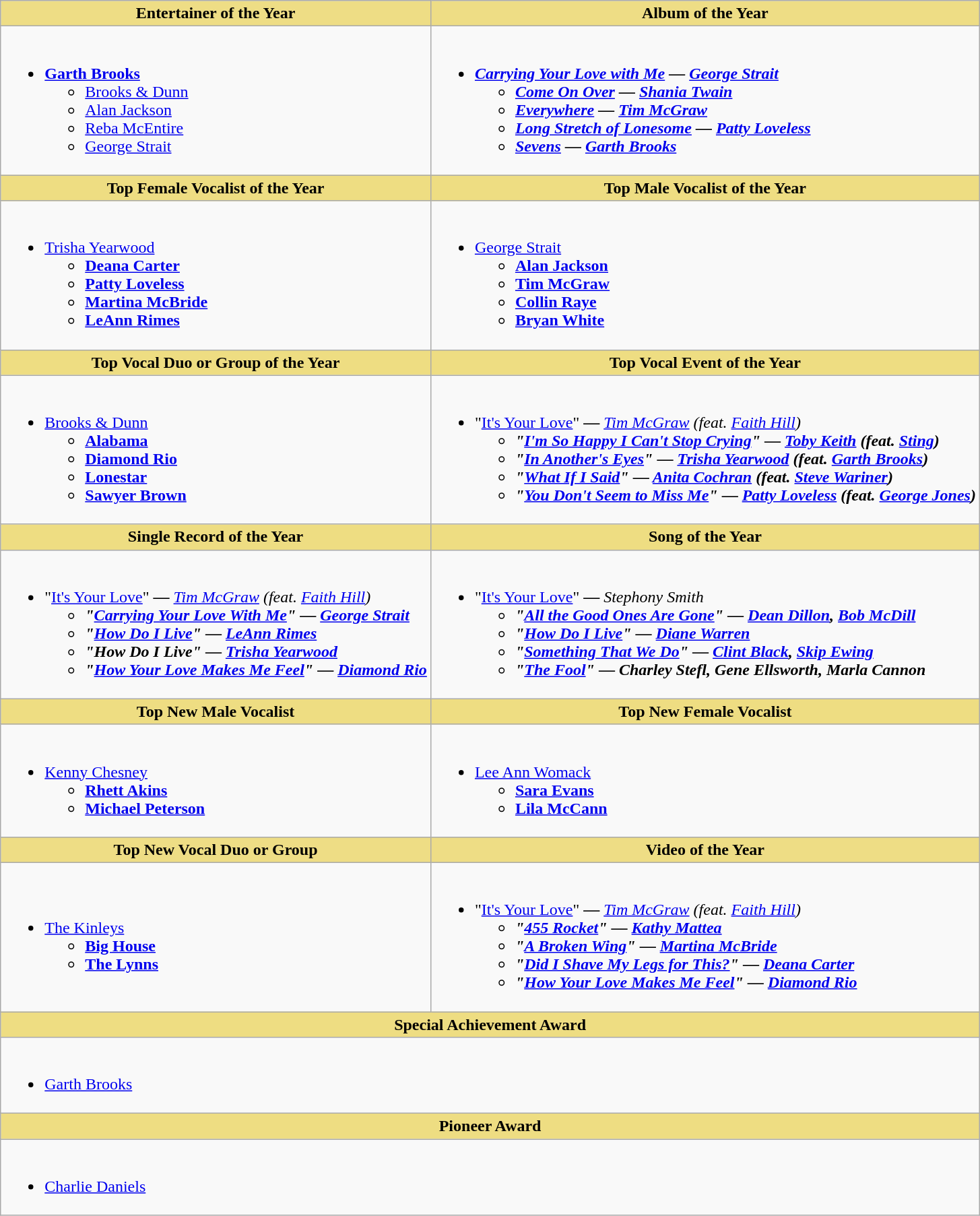<table class="wikitable">
<tr>
<th style="background:#EEDD85; width=50%">Entertainer of the Year</th>
<th style="background:#EEDD85; width=50%">Album of the Year</th>
</tr>
<tr>
<td style="vertical-align:top"><br><ul><li><strong><a href='#'>Garth Brooks</a></strong><ul><li><a href='#'>Brooks & Dunn</a></li><li><a href='#'>Alan Jackson</a></li><li><a href='#'>Reba McEntire</a></li><li><a href='#'>George Strait</a></li></ul></li></ul></td>
<td style="vertical-align:top"><br><ul><li><strong><em><a href='#'>Carrying Your Love with Me</a><em> — <a href='#'>George Strait</a><strong><ul><li></em><a href='#'>Come On Over</a><em> — <a href='#'>Shania Twain</a></li><li></em><a href='#'>Everywhere</a><em> — <a href='#'>Tim McGraw</a></li><li></em><a href='#'>Long Stretch of Lonesome</a><em> — <a href='#'>Patty Loveless</a></li><li></em><a href='#'>Sevens</a><em> — <a href='#'>Garth Brooks</a></li></ul></li></ul></td>
</tr>
<tr>
<th style="background:#EEDD82; width=50%">Top Female Vocalist of the Year</th>
<th style="background:#EEDD82; width=50%">Top Male Vocalist of the Year</th>
</tr>
<tr>
<td style="vertical-align:top"><br><ul><li></strong><a href='#'>Trisha Yearwood</a><strong><ul><li><a href='#'>Deana Carter</a></li><li><a href='#'>Patty Loveless</a></li><li><a href='#'>Martina McBride</a></li><li><a href='#'>LeAnn Rimes</a></li></ul></li></ul></td>
<td style="vertical-align:top"><br><ul><li></strong><a href='#'>George Strait</a><strong><ul><li><a href='#'>Alan Jackson</a></li><li><a href='#'>Tim McGraw</a></li><li><a href='#'>Collin Raye</a></li><li><a href='#'>Bryan White</a></li></ul></li></ul></td>
</tr>
<tr>
<th style="background:#EEDD82; width=50%">Top Vocal Duo or Group of the Year</th>
<th style="background:#EEDD82; width=50%">Top Vocal Event of the Year</th>
</tr>
<tr>
<td style="vertical-align:top"><br><ul><li></strong><a href='#'>Brooks & Dunn</a><strong><ul><li><a href='#'>Alabama</a></li><li><a href='#'>Diamond Rio</a></li><li><a href='#'>Lonestar</a></li><li><a href='#'>Sawyer Brown</a></li></ul></li></ul></td>
<td style="vertical-align:top"><br><ul><li></strong>"<a href='#'>It's Your Love</a>"<strong> </em>—<em> </strong><a href='#'>Tim McGraw</a> (feat. <a href='#'>Faith Hill</a>)<strong><ul><li>"<a href='#'>I'm So Happy I Can't Stop Crying</a>" </em>—<em> <a href='#'>Toby Keith</a> (feat. <a href='#'>Sting</a>)</li><li>"<a href='#'>In Another's Eyes</a>" </em>—<em> <a href='#'>Trisha Yearwood</a> (feat. <a href='#'>Garth Brooks</a>)</li><li>"<a href='#'>What If I Said</a>" </em>—<em> <a href='#'>Anita Cochran</a> (feat. <a href='#'>Steve Wariner</a>)</li><li>"<a href='#'>You Don't Seem to Miss Me</a>" </em>—<em> <a href='#'>Patty Loveless</a> (feat. <a href='#'>George Jones</a>)</li></ul></li></ul></td>
</tr>
<tr>
<th style="background:#EEDD82; width=50%">Single Record of the Year</th>
<th style="background:#EEDD82; width=50%">Song of the Year</th>
</tr>
<tr>
<td style="vertical-align:top"><br><ul><li></strong>"<a href='#'>It's Your Love</a>"<strong> </em>—<em> </strong><a href='#'>Tim McGraw</a> (feat. <a href='#'>Faith Hill</a>)<strong><ul><li>"<a href='#'>Carrying Your Love With Me</a>" </em>—<em> <a href='#'>George Strait</a></li><li>"<a href='#'>How Do I Live</a>" </em>—<em> <a href='#'>LeAnn Rimes</a></li><li>"How Do I Live" </em>—<em> <a href='#'>Trisha Yearwood</a></li><li>"<a href='#'>How Your Love Makes Me Feel</a>" </em>—<em> <a href='#'>Diamond Rio</a></li></ul></li></ul></td>
<td style="vertical-align:top"><br><ul><li></strong>"<a href='#'>It's Your Love</a>"<strong> </em>—<em> </strong>Stephony Smith<strong><ul><li>"<a href='#'>All the Good Ones Are Gone</a>" </em>—<em> <a href='#'>Dean Dillon</a>, <a href='#'>Bob McDill</a></li><li>"<a href='#'>How Do I Live</a>" </em>—<em> <a href='#'>Diane Warren</a></li><li>"<a href='#'>Something That We Do</a>" </em>—<em> <a href='#'>Clint Black</a>, <a href='#'>Skip Ewing</a></li><li>"<a href='#'>The Fool</a>" </em>—<em> Charley Stefl, Gene Ellsworth, Marla Cannon</li></ul></li></ul></td>
</tr>
<tr>
<th style="background:#EEDD82; width=50%">Top New Male Vocalist</th>
<th style="background:#EEDD82; width=50%">Top New Female Vocalist</th>
</tr>
<tr>
<td style="vertical-align:top"><br><ul><li></strong><a href='#'>Kenny Chesney</a><strong><ul><li><a href='#'>Rhett Akins</a></li><li><a href='#'>Michael Peterson</a></li></ul></li></ul></td>
<td style="vertical-align:top"><br><ul><li></strong><a href='#'>Lee Ann Womack</a><strong><ul><li><a href='#'>Sara Evans</a></li><li><a href='#'>Lila McCann</a></li></ul></li></ul></td>
</tr>
<tr>
<th style="background:#EEDD85; width=50%">Top New Vocal Duo or Group</th>
<th style="background:#EEDD85; width=50%">Video of the Year</th>
</tr>
<tr>
<td><br><ul><li></strong><a href='#'>The Kinleys</a><strong><ul><li><a href='#'>Big House</a></li><li><a href='#'>The Lynns</a></li></ul></li></ul></td>
<td><br><ul><li></strong>"<a href='#'>It's Your Love</a>"<strong> </em>—<em> </strong><a href='#'>Tim McGraw</a> (feat. <a href='#'>Faith Hill</a>)<strong><ul><li>"<a href='#'>455 Rocket</a>" </em>—<em> <a href='#'>Kathy Mattea</a></li><li>"<a href='#'>A Broken Wing</a>" </em>—<em> <a href='#'>Martina McBride</a></li><li>"<a href='#'>Did I Shave My Legs for This?</a>" </em>—<em> <a href='#'>Deana Carter</a></li><li>"<a href='#'>How Your Love Makes Me Feel</a>" </em>—<em> <a href='#'>Diamond Rio</a></li></ul></li></ul></td>
</tr>
<tr>
<th colspan="2" style="background:#EEDD82; width=50%">Special Achievement Award</th>
</tr>
<tr>
<td colspan="2"><br><ul><li></strong><a href='#'>Garth Brooks</a><strong></li></ul></td>
</tr>
<tr>
<th colspan="2" style="background:#EEDD82; width=50%">Pioneer Award</th>
</tr>
<tr>
<td colspan="2"><br><ul><li></strong><a href='#'>Charlie Daniels</a><strong></li></ul></td>
</tr>
</table>
